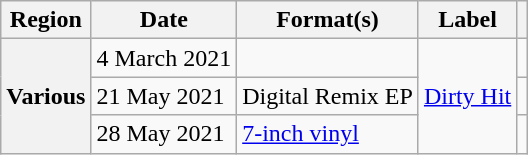<table class="wikitable plainrowheaders">
<tr>
<th scope="col">Region</th>
<th scope="col">Date</th>
<th scope="col">Format(s)</th>
<th scope="col">Label</th>
<th scope="col"></th>
</tr>
<tr>
<th scope="row" rowspan="3">Various</th>
<td>4 March 2021</td>
<td></td>
<td rowspan="3"><a href='#'>Dirty Hit</a></td>
<td align="center"></td>
</tr>
<tr>
<td>21 May 2021</td>
<td>Digital Remix EP</td>
<td align="center"></td>
</tr>
<tr>
<td>28 May 2021</td>
<td><a href='#'>7-inch vinyl</a></td>
<td align="center"></td>
</tr>
</table>
